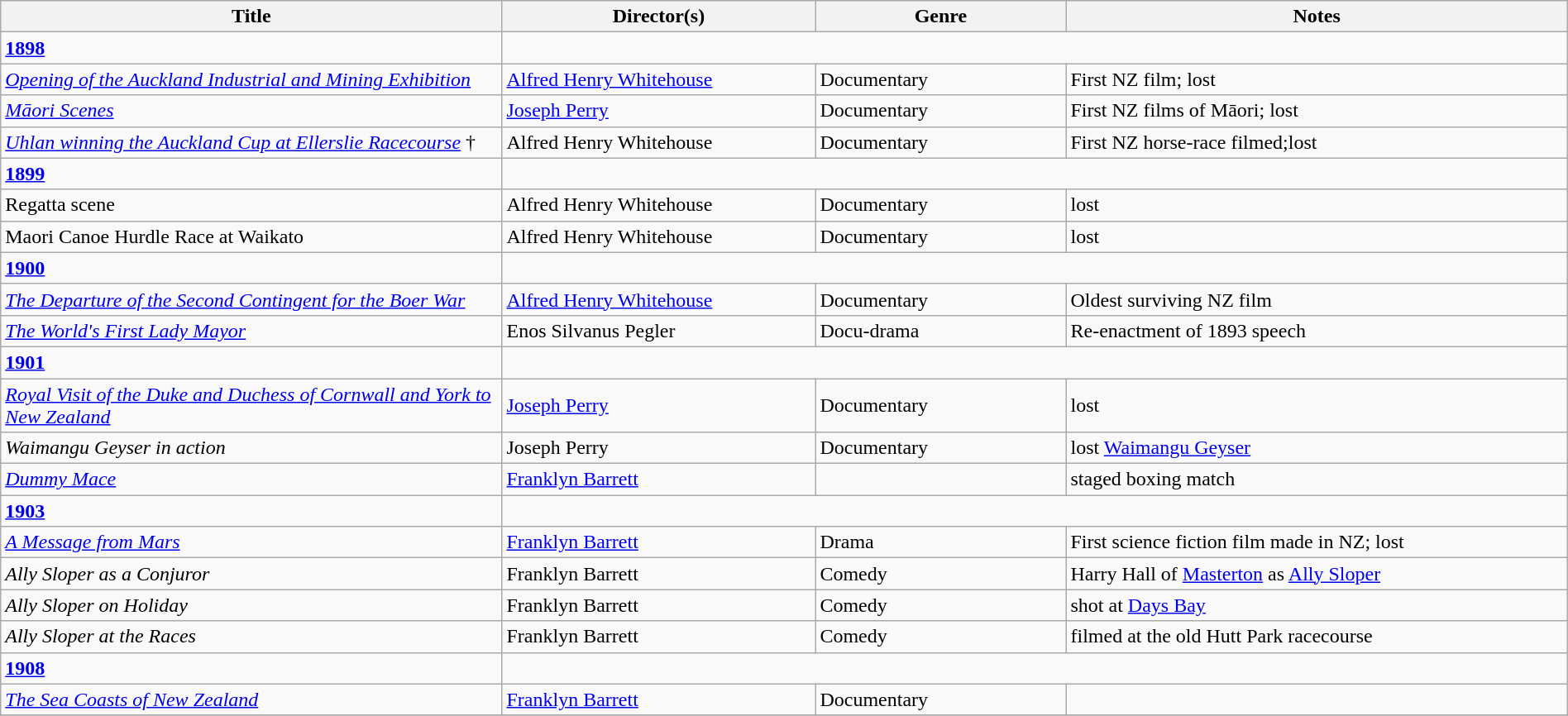<table class="wikitable" width= "100%">
<tr>
<th width=32%>Title</th>
<th width=20%>Director(s)</th>
<th width=16%>Genre</th>
<th width=32%>Notes</th>
</tr>
<tr>
<td><strong><a href='#'>1898</a></strong></td>
</tr>
<tr>
<td><em><a href='#'>Opening of the Auckland Industrial and Mining Exhibition</a></em></td>
<td><a href='#'>Alfred Henry Whitehouse</a></td>
<td>Documentary</td>
<td>First NZ film; lost</td>
</tr>
<tr>
<td><em><a href='#'>Māori Scenes</a></em></td>
<td><a href='#'>Joseph Perry</a></td>
<td>Documentary</td>
<td>First NZ films of Māori; lost</td>
</tr>
<tr>
<td><em><a href='#'>Uhlan winning the Auckland Cup at Ellerslie Racecourse</a></em> †</td>
<td>Alfred Henry Whitehouse</td>
<td>Documentary</td>
<td>First NZ horse-race filmed;lost</td>
</tr>
<tr>
<td><strong><a href='#'>1899</a></strong></td>
</tr>
<tr>
<td>Regatta scene</td>
<td>Alfred Henry Whitehouse</td>
<td>Documentary</td>
<td>lost</td>
</tr>
<tr>
<td>Maori Canoe Hurdle Race at Waikato</td>
<td>Alfred Henry Whitehouse</td>
<td>Documentary</td>
<td>lost</td>
</tr>
<tr>
<td><strong><a href='#'>1900</a></strong></td>
</tr>
<tr>
<td><em><a href='#'>The Departure of the Second Contingent for the Boer War</a></em></td>
<td><a href='#'>Alfred Henry Whitehouse</a></td>
<td>Documentary</td>
<td>Oldest surviving NZ film</td>
</tr>
<tr>
<td><em><a href='#'>The World's First Lady Mayor</a></em></td>
<td>Enos Silvanus Pegler</td>
<td>Docu-drama</td>
<td>Re-enactment of 1893 speech</td>
</tr>
<tr>
<td><strong><a href='#'>1901</a></strong></td>
</tr>
<tr>
<td><em><a href='#'>Royal Visit of the Duke and Duchess of Cornwall and York to New Zealand</a></em></td>
<td><a href='#'>Joseph Perry</a></td>
<td>Documentary</td>
<td>lost</td>
</tr>
<tr>
<td><em>Waimangu Geyser in action</em></td>
<td>Joseph Perry</td>
<td>Documentary</td>
<td>lost <a href='#'>Waimangu Geyser</a></td>
</tr>
<tr>
<td><em><a href='#'>Dummy Mace</a></em></td>
<td><a href='#'>Franklyn Barrett</a></td>
<td></td>
<td>staged boxing match</td>
</tr>
<tr>
<td><strong><a href='#'>1903</a></strong></td>
</tr>
<tr>
<td><em><a href='#'>A Message from Mars</a></em></td>
<td><a href='#'>Franklyn Barrett</a></td>
<td>Drama</td>
<td>First science fiction film made in NZ; lost</td>
</tr>
<tr>
<td><em>Ally Sloper as a Conjuror</em></td>
<td>Franklyn Barrett</td>
<td>Comedy</td>
<td>Harry Hall of <a href='#'>Masterton</a> as <a href='#'>Ally Sloper</a></td>
</tr>
<tr>
<td><em>Ally Sloper on Holiday</em></td>
<td>Franklyn Barrett</td>
<td>Comedy</td>
<td>shot at <a href='#'>Days Bay</a></td>
</tr>
<tr>
<td><em>Ally Sloper at the Races</em></td>
<td>Franklyn Barrett</td>
<td>Comedy</td>
<td>filmed at the old Hutt Park racecourse</td>
</tr>
<tr>
<td><strong><a href='#'>1908</a></strong></td>
</tr>
<tr>
<td><em><a href='#'>The Sea Coasts of New Zealand</a></em></td>
<td><a href='#'>Franklyn Barrett</a></td>
<td>Documentary</td>
<td></td>
</tr>
<tr>
</tr>
</table>
